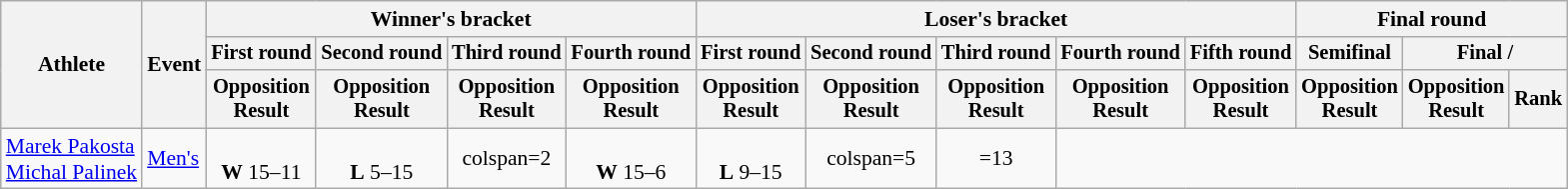<table class=wikitable style=font-size:90%;text-align:center>
<tr>
<th rowspan=3>Athlete</th>
<th rowspan=3>Event</th>
<th colspan=4>Winner's bracket</th>
<th colspan=5>Loser's bracket</th>
<th colspan=3>Final round</th>
</tr>
<tr style=font-size:95%>
<th>First round</th>
<th>Second round</th>
<th>Third round</th>
<th>Fourth round</th>
<th>First round</th>
<th>Second round</th>
<th>Third round</th>
<th>Fourth round</th>
<th>Fifth round</th>
<th>Semifinal</th>
<th colspan=2>Final / </th>
</tr>
<tr style=font-size:95%>
<th>Opposition<br>Result</th>
<th>Opposition<br>Result</th>
<th>Opposition<br>Result</th>
<th>Opposition<br>Result</th>
<th>Opposition<br>Result</th>
<th>Opposition<br>Result</th>
<th>Opposition<br>Result</th>
<th>Opposition<br>Result</th>
<th>Opposition<br>Result</th>
<th>Opposition<br>Result</th>
<th>Opposition<br>Result</th>
<th>Rank</th>
</tr>
<tr>
<td align=left><a href='#'>Marek Pakosta</a><br><a href='#'>Michal Palinek</a></td>
<td align=left rowspan=3><a href='#'>Men's</a></td>
<td><br><strong>W</strong> 15–11</td>
<td><br><strong>L</strong> 5–15</td>
<td>colspan=2 </td>
<td><br><strong>W</strong> 15–6</td>
<td><br><strong>L</strong> 9–15</td>
<td>colspan=5 </td>
<td>=13</td>
</tr>
</table>
